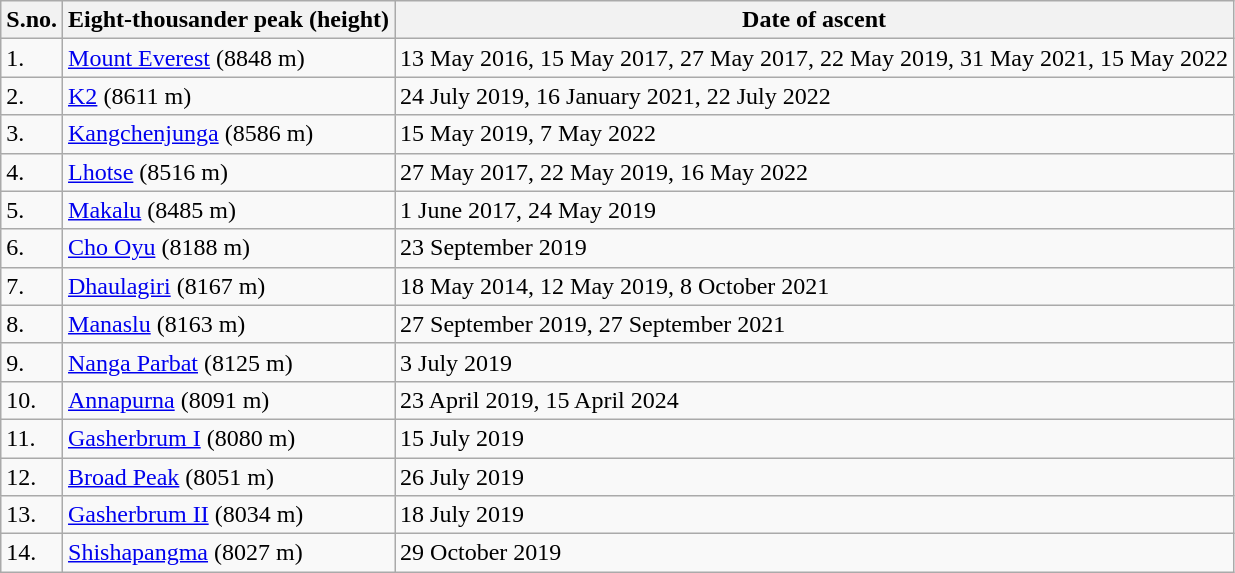<table class="wikitable">
<tr>
<th>S.no.</th>
<th>Eight-thousander peak (height)</th>
<th>Date of ascent</th>
</tr>
<tr>
<td>1.</td>
<td><a href='#'>Mount Everest</a> (8848 m)</td>
<td>13 May 2016, 15 May 2017, 27 May 2017, 22 May 2019, 31 May 2021, 15 May 2022</td>
</tr>
<tr>
<td>2.</td>
<td><a href='#'>K2</a> (8611 m)</td>
<td>24 July 2019, 16 January 2021, 22 July 2022</td>
</tr>
<tr>
<td>3.</td>
<td><a href='#'>Kangchenjunga</a> (8586 m)</td>
<td>15 May 2019, 7 May 2022</td>
</tr>
<tr>
<td>4.</td>
<td><a href='#'>Lhotse</a> (8516 m)</td>
<td>27 May 2017, 22 May 2019, 16 May 2022</td>
</tr>
<tr>
<td>5.</td>
<td><a href='#'>Makalu</a> (8485 m)</td>
<td>1 June 2017, 24 May 2019</td>
</tr>
<tr>
<td>6.</td>
<td><a href='#'>Cho Oyu</a> (8188 m)</td>
<td>23 September 2019</td>
</tr>
<tr>
<td>7.</td>
<td><a href='#'>Dhaulagiri</a> (8167 m)</td>
<td>18 May 2014, 12 May 2019, 8 October 2021</td>
</tr>
<tr>
<td>8.</td>
<td><a href='#'>Manaslu</a> (8163 m)</td>
<td>27 September 2019, 27 September 2021</td>
</tr>
<tr>
<td>9.</td>
<td><a href='#'>Nanga Parbat</a> (8125 m)</td>
<td>3 July 2019</td>
</tr>
<tr>
<td>10.</td>
<td><a href='#'>Annapurna</a> (8091 m)</td>
<td>23 April 2019, 15 April 2024</td>
</tr>
<tr>
<td>11.</td>
<td><a href='#'>Gasherbrum I</a> (8080 m)</td>
<td>15 July 2019</td>
</tr>
<tr>
<td>12.</td>
<td><a href='#'>Broad Peak</a> (8051 m)</td>
<td>26 July 2019</td>
</tr>
<tr>
<td>13.</td>
<td><a href='#'>Gasherbrum II</a> (8034 m)</td>
<td>18 July 2019</td>
</tr>
<tr>
<td>14.</td>
<td><a href='#'>Shishapangma</a> (8027 m)</td>
<td>29 October 2019</td>
</tr>
</table>
